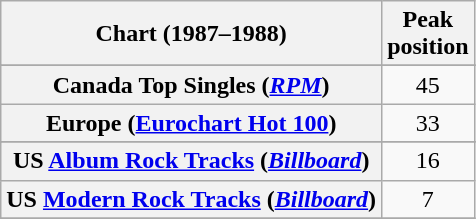<table class="wikitable sortable plainrowheaders" style="text-align:center">
<tr>
<th>Chart (1987–1988)</th>
<th>Peak<br>position</th>
</tr>
<tr>
</tr>
<tr>
</tr>
<tr>
</tr>
<tr>
<th scope="row">Canada Top Singles (<em><a href='#'>RPM</a></em>)</th>
<td>45</td>
</tr>
<tr>
<th scope="row">Europe (<a href='#'>Eurochart Hot 100</a>)</th>
<td>33</td>
</tr>
<tr>
</tr>
<tr>
</tr>
<tr>
</tr>
<tr>
</tr>
<tr>
</tr>
<tr>
</tr>
<tr>
<th scope="row">US <a href='#'>Album Rock Tracks</a> (<em><a href='#'>Billboard</a></em>)</th>
<td>16</td>
</tr>
<tr>
<th scope="row">US <a href='#'>Modern Rock Tracks</a> (<em><a href='#'>Billboard</a></em>)</th>
<td>7</td>
</tr>
<tr>
</tr>
</table>
